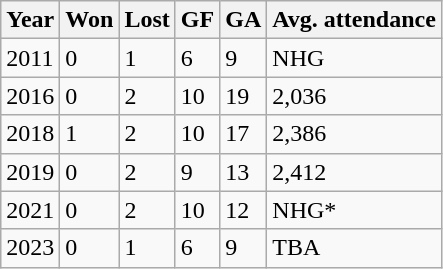<table class= "wikitable">
<tr>
<th>Year</th>
<th>Won</th>
<th>Lost</th>
<th>GF</th>
<th>GA</th>
<th>Avg. attendance</th>
</tr>
<tr>
<td>2011</td>
<td>0</td>
<td>1</td>
<td>6</td>
<td>9</td>
<td>NHG</td>
</tr>
<tr>
<td>2016</td>
<td>0</td>
<td>2</td>
<td>10</td>
<td>19</td>
<td>2,036</td>
</tr>
<tr>
<td>2018</td>
<td>1</td>
<td>2</td>
<td>10</td>
<td>17</td>
<td>2,386</td>
</tr>
<tr>
<td>2019</td>
<td>0</td>
<td>2</td>
<td>9</td>
<td>13</td>
<td>2,412</td>
</tr>
<tr>
<td>2021</td>
<td>0</td>
<td>2</td>
<td>10</td>
<td>12</td>
<td>NHG*</td>
</tr>
<tr>
<td>2023</td>
<td>0</td>
<td>1</td>
<td>6</td>
<td>9</td>
<td>TBA</td>
</tr>
</table>
